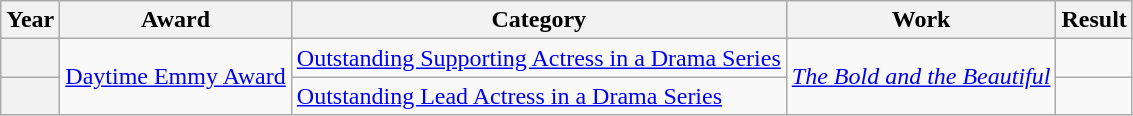<table class="wikitable sortable plainrowheaders">
<tr>
<th scope="col">Year</th>
<th scope="col">Award</th>
<th scope="col">Category</th>
<th scope="col">Work</th>
<th scope="col">Result</th>
</tr>
<tr>
<th scope="row"></th>
<td rowspan="2"><a href='#'>Daytime Emmy Award</a></td>
<td><a href='#'>Outstanding Supporting Actress in a Drama Series</a></td>
<td rowspan="2"><em><a href='#'>The Bold and the Beautiful</a></em></td>
<td></td>
</tr>
<tr>
<th scope="row"></th>
<td><a href='#'>Outstanding Lead Actress in a Drama Series</a></td>
<td></td>
</tr>
</table>
